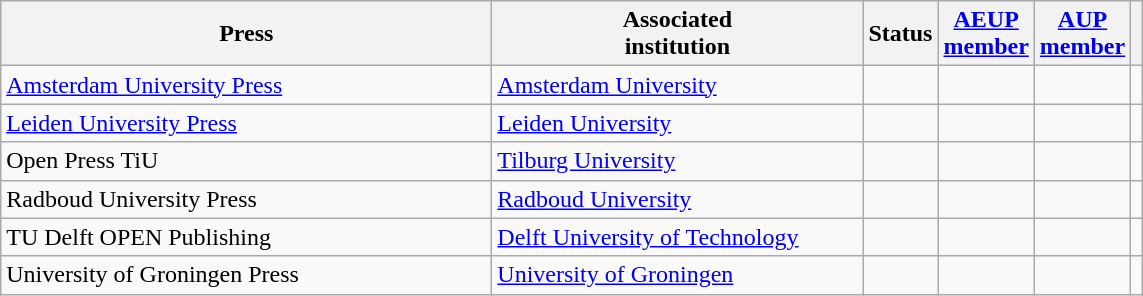<table class="wikitable sortable">
<tr>
<th style="width:20em">Press</th>
<th style="width:15em">Associated<br>institution</th>
<th>Status</th>
<th><a href='#'>AEUP<br>member</a></th>
<th><a href='#'>AUP<br>member</a></th>
<th></th>
</tr>
<tr>
<td><a href='#'>Amsterdam University Press</a></td>
<td><a href='#'>Amsterdam University</a></td>
<td></td>
<td></td>
<td></td>
<td></td>
</tr>
<tr>
<td><a href='#'>Leiden University Press</a></td>
<td><a href='#'>Leiden University</a></td>
<td></td>
<td></td>
<td></td>
<td></td>
</tr>
<tr>
<td>Open Press TiU</td>
<td><a href='#'>Tilburg University</a></td>
<td></td>
<td></td>
<td></td>
<td></td>
</tr>
<tr>
<td>Radboud University Press</td>
<td><a href='#'>Radboud University</a></td>
<td></td>
<td></td>
<td></td>
<td></td>
</tr>
<tr>
<td>TU Delft OPEN Publishing</td>
<td><a href='#'>Delft University of Technology</a></td>
<td></td>
<td></td>
<td></td>
<td></td>
</tr>
<tr>
<td>University of Groningen Press</td>
<td><a href='#'>University of Groningen</a></td>
<td></td>
<td></td>
<td></td>
<td></td>
</tr>
</table>
